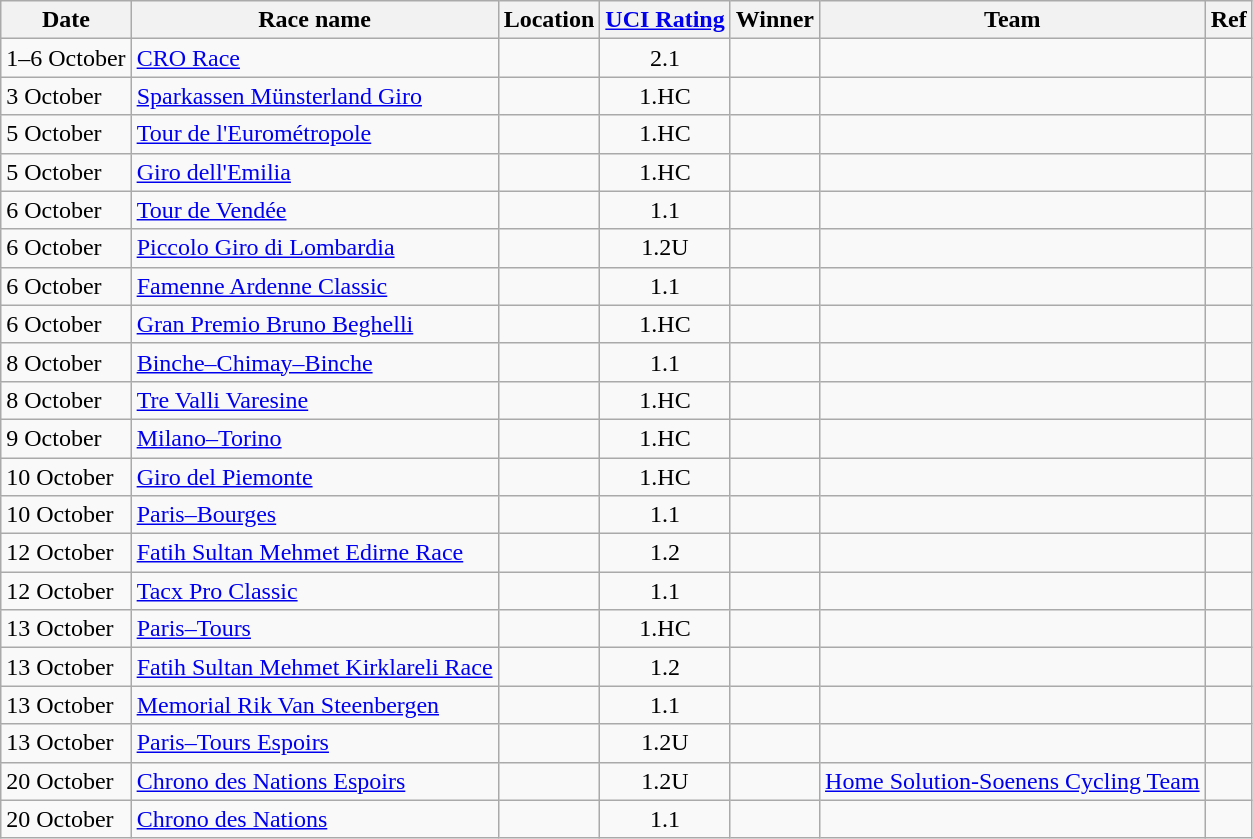<table class="wikitable sortable">
<tr>
<th>Date</th>
<th>Race name</th>
<th>Location</th>
<th><a href='#'>UCI Rating</a></th>
<th>Winner</th>
<th>Team</th>
<th>Ref</th>
</tr>
<tr>
<td>1–6 October</td>
<td><a href='#'>CRO Race</a></td>
<td></td>
<td align=center>2.1</td>
<td></td>
<td></td>
<td align=center></td>
</tr>
<tr>
<td>3 October</td>
<td><a href='#'>Sparkassen Münsterland Giro</a></td>
<td></td>
<td align=center>1.HC</td>
<td></td>
<td></td>
<td align=center></td>
</tr>
<tr>
<td>5 October</td>
<td><a href='#'>Tour de l'Eurométropole</a></td>
<td></td>
<td align=center>1.HC</td>
<td></td>
<td></td>
<td align=center></td>
</tr>
<tr>
<td>5 October</td>
<td><a href='#'>Giro dell'Emilia</a></td>
<td></td>
<td align=center>1.HC</td>
<td></td>
<td></td>
<td align=center></td>
</tr>
<tr>
<td>6 October</td>
<td><a href='#'>Tour de Vendée</a></td>
<td></td>
<td align=center>1.1</td>
<td></td>
<td></td>
<td align=center></td>
</tr>
<tr>
<td>6 October</td>
<td><a href='#'>Piccolo Giro di Lombardia</a></td>
<td></td>
<td align=center>1.2U</td>
<td></td>
<td></td>
<td align=center></td>
</tr>
<tr>
<td>6 October</td>
<td><a href='#'>Famenne Ardenne Classic</a></td>
<td></td>
<td align=center>1.1</td>
<td></td>
<td></td>
<td align=center></td>
</tr>
<tr>
<td>6 October</td>
<td><a href='#'>Gran Premio Bruno Beghelli</a></td>
<td></td>
<td align=center>1.HC</td>
<td></td>
<td></td>
<td align=center></td>
</tr>
<tr>
<td>8 October</td>
<td><a href='#'>Binche–Chimay–Binche</a></td>
<td></td>
<td align=center>1.1</td>
<td></td>
<td></td>
<td align=center></td>
</tr>
<tr>
<td>8 October</td>
<td><a href='#'>Tre Valli Varesine</a></td>
<td></td>
<td align=center>1.HC</td>
<td></td>
<td></td>
<td align=center></td>
</tr>
<tr>
<td>9 October</td>
<td><a href='#'>Milano–Torino</a></td>
<td></td>
<td align=center>1.HC</td>
<td></td>
<td></td>
<td align=center></td>
</tr>
<tr>
<td>10 October</td>
<td><a href='#'>Giro del Piemonte</a></td>
<td></td>
<td align=center>1.HC</td>
<td></td>
<td></td>
<td align=center></td>
</tr>
<tr>
<td>10 October</td>
<td><a href='#'>Paris–Bourges</a></td>
<td></td>
<td align=center>1.1</td>
<td></td>
<td></td>
<td align=center></td>
</tr>
<tr>
<td>12 October</td>
<td><a href='#'>Fatih Sultan Mehmet Edirne Race</a></td>
<td></td>
<td align=center>1.2</td>
<td></td>
<td></td>
<td align=center></td>
</tr>
<tr>
<td>12 October</td>
<td><a href='#'>Tacx Pro Classic</a></td>
<td></td>
<td align=center>1.1</td>
<td></td>
<td></td>
<td align=center></td>
</tr>
<tr>
<td>13 October</td>
<td><a href='#'>Paris–Tours</a></td>
<td></td>
<td align=center>1.HC</td>
<td></td>
<td></td>
<td align=center></td>
</tr>
<tr>
<td>13 October</td>
<td><a href='#'>Fatih Sultan Mehmet Kirklareli Race</a></td>
<td></td>
<td align=center>1.2</td>
<td></td>
<td></td>
<td align=center></td>
</tr>
<tr>
<td>13 October</td>
<td><a href='#'>Memorial Rik Van Steenbergen</a></td>
<td></td>
<td align=center>1.1</td>
<td></td>
<td></td>
<td align=center></td>
</tr>
<tr>
<td>13 October</td>
<td><a href='#'>Paris–Tours Espoirs</a></td>
<td></td>
<td align=center>1.2U</td>
<td></td>
<td></td>
<td align=center></td>
</tr>
<tr>
<td>20 October</td>
<td><a href='#'>Chrono des Nations Espoirs</a></td>
<td></td>
<td align=center>1.2U</td>
<td></td>
<td><a href='#'>Home Solution-Soenens Cycling Team</a></td>
<td align=center></td>
</tr>
<tr>
<td>20 October</td>
<td><a href='#'>Chrono des Nations</a></td>
<td></td>
<td align=center>1.1</td>
<td></td>
<td></td>
<td align=center></td>
</tr>
</table>
